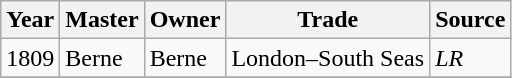<table class=" wikitable">
<tr>
<th>Year</th>
<th>Master</th>
<th>Owner</th>
<th>Trade</th>
<th>Source</th>
</tr>
<tr>
<td>1809</td>
<td>Berne</td>
<td>Berne</td>
<td>London–South Seas</td>
<td><em>LR</em></td>
</tr>
<tr>
</tr>
</table>
